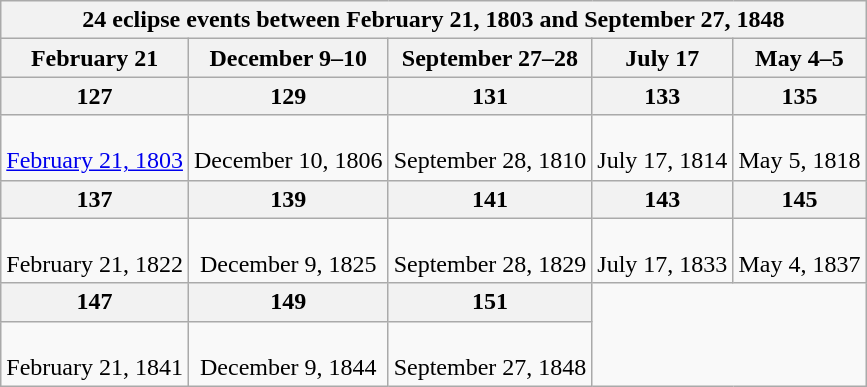<table class="wikitable mw-collapsible mw-collapsed">
<tr>
<th colspan=5>24 eclipse events between February 21, 1803 and September 27, 1848</th>
</tr>
<tr>
<th>February 21</th>
<th>December 9–10</th>
<th>September 27–28</th>
<th>July 17</th>
<th>May 4–5</th>
</tr>
<tr>
<th>127</th>
<th>129</th>
<th>131</th>
<th>133</th>
<th>135</th>
</tr>
<tr style="text-align:center;">
<td><br><a href='#'>February 21, 1803</a></td>
<td><br>December 10, 1806</td>
<td><br>September 28, 1810</td>
<td><br>July 17, 1814</td>
<td><br>May 5, 1818</td>
</tr>
<tr>
<th>137</th>
<th>139</th>
<th>141</th>
<th>143</th>
<th>145</th>
</tr>
<tr style="text-align:center;">
<td><br>February 21, 1822</td>
<td><br>December 9, 1825</td>
<td><br>September 28, 1829</td>
<td><br>July 17, 1833</td>
<td><br>May 4, 1837</td>
</tr>
<tr>
<th>147</th>
<th>149</th>
<th>151</th>
</tr>
<tr style="text-align:center;">
<td><br>February 21, 1841</td>
<td><br>December 9, 1844</td>
<td><br>September 27, 1848</td>
</tr>
</table>
